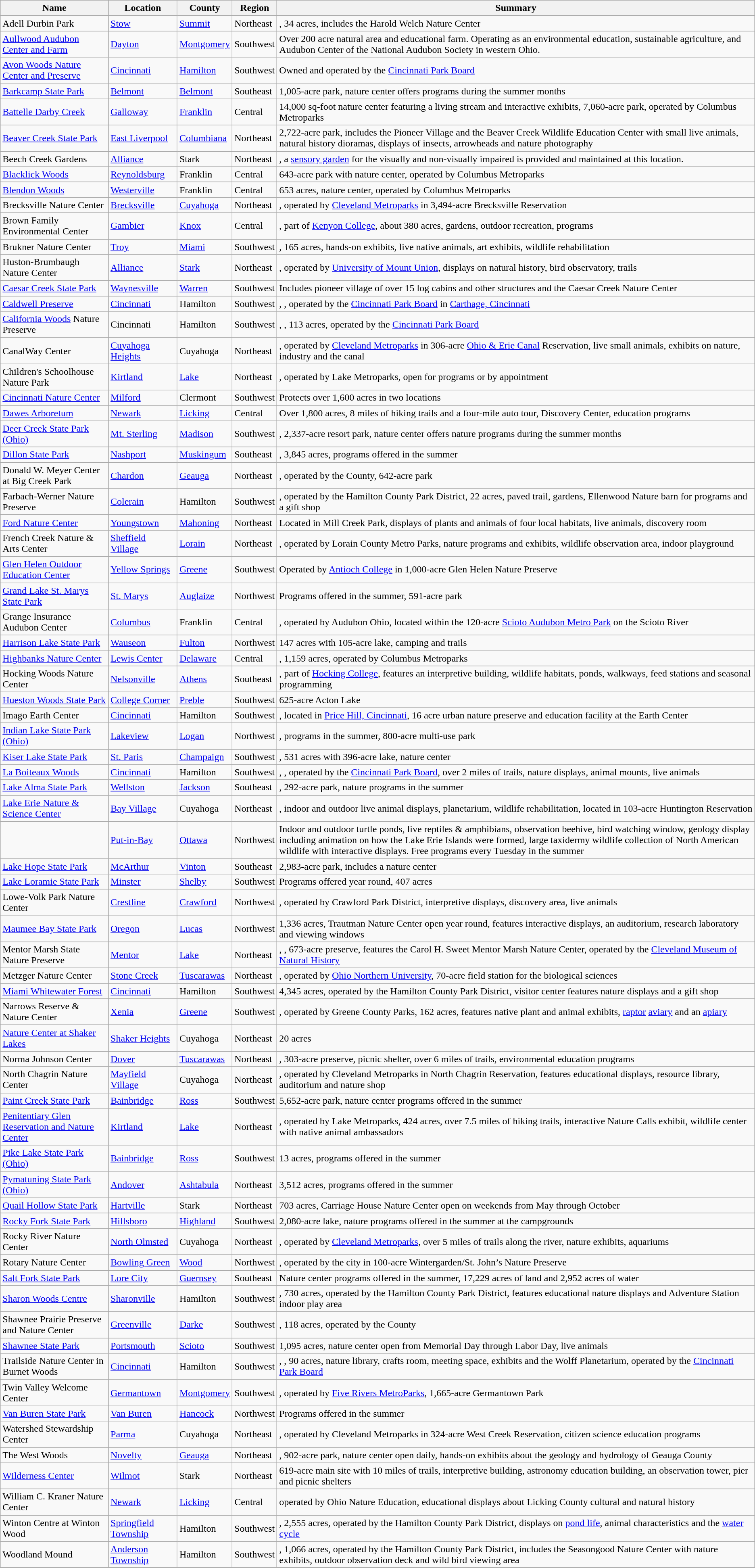<table class="wikitable sortable sticky-header">
<tr>
<th>Name</th>
<th>Location</th>
<th>County</th>
<th>Region</th>
<th>Summary</th>
</tr>
<tr>
<td>Adell Durbin Park</td>
<td><a href='#'>Stow</a></td>
<td><a href='#'>Summit</a></td>
<td>Northeast</td>
<td>, 34 acres, includes the Harold Welch Nature Center</td>
</tr>
<tr>
<td><a href='#'>Aullwood Audubon Center and Farm</a></td>
<td><a href='#'>Dayton</a></td>
<td><a href='#'>Montgomery</a></td>
<td>Southwest</td>
<td>Over 200 acre natural area and educational farm. Operating as an environmental education, sustainable agriculture, and Audubon Center of the National Audubon Society in western Ohio.</td>
</tr>
<tr>
<td><a href='#'>Avon Woods Nature Center and Preserve</a></td>
<td><a href='#'>Cincinnati</a></td>
<td><a href='#'>Hamilton</a></td>
<td>Southwest</td>
<td>Owned and operated by the <a href='#'>Cincinnati Park Board</a></td>
</tr>
<tr>
<td><a href='#'>Barkcamp State Park</a></td>
<td><a href='#'>Belmont</a></td>
<td><a href='#'>Belmont</a></td>
<td>Southeast</td>
<td>1,005-acre park, nature center offers programs during the summer months</td>
</tr>
<tr>
<td><a href='#'>Battelle Darby Creek</a></td>
<td><a href='#'>Galloway</a></td>
<td><a href='#'>Franklin</a></td>
<td>Central</td>
<td>14,000 sq-foot nature center featuring a living stream and interactive exhibits, 7,060-acre park, operated by Columbus Metroparks</td>
</tr>
<tr>
<td><a href='#'>Beaver Creek State Park</a></td>
<td><a href='#'>East Liverpool</a></td>
<td><a href='#'>Columbiana</a></td>
<td>Northeast</td>
<td>2,722-acre park, includes the Pioneer Village and the Beaver Creek Wildlife Education Center with small live animals, natural history dioramas, displays of insects, arrowheads and nature photography</td>
</tr>
<tr>
<td>Beech Creek Gardens</td>
<td><a href='#'>Alliance</a></td>
<td>Stark</td>
<td>Northeast</td>
<td>, a <a href='#'>sensory garden</a> for the visually and non-visually impaired is provided and maintained at this location.</td>
</tr>
<tr>
<td><a href='#'>Blacklick Woods</a></td>
<td><a href='#'>Reynoldsburg</a></td>
<td>Franklin</td>
<td>Central</td>
<td>643-acre park with nature center, operated by Columbus Metroparks</td>
</tr>
<tr>
<td><a href='#'>Blendon Woods</a></td>
<td><a href='#'>Westerville</a></td>
<td>Franklin</td>
<td>Central</td>
<td>653 acres, nature center, operated by Columbus Metroparks</td>
</tr>
<tr>
<td>Brecksville Nature Center</td>
<td><a href='#'>Brecksville</a></td>
<td><a href='#'>Cuyahoga</a></td>
<td>Northeast</td>
<td>, operated by <a href='#'>Cleveland Metroparks</a> in 3,494-acre Brecksville Reservation</td>
</tr>
<tr>
<td>Brown Family Environmental Center</td>
<td><a href='#'>Gambier</a></td>
<td><a href='#'>Knox</a></td>
<td>Central</td>
<td>, part of <a href='#'>Kenyon College</a>, about 380 acres, gardens, outdoor recreation, programs</td>
</tr>
<tr>
<td>Brukner Nature Center</td>
<td><a href='#'>Troy</a></td>
<td><a href='#'>Miami</a></td>
<td>Southwest</td>
<td>, 165 acres, hands-on exhibits, live native animals, art exhibits, wildlife rehabilitation</td>
</tr>
<tr>
<td>Huston-Brumbaugh Nature Center</td>
<td><a href='#'>Alliance</a></td>
<td><a href='#'>Stark</a></td>
<td>Northeast</td>
<td>, operated by <a href='#'>University of Mount Union</a>, displays on natural history, bird observatory, trails</td>
</tr>
<tr>
<td><a href='#'>Caesar Creek State Park</a></td>
<td><a href='#'>Waynesville</a></td>
<td><a href='#'>Warren</a></td>
<td>Southwest</td>
<td>Includes pioneer village of over 15 log cabins and other structures  and the Caesar Creek Nature Center</td>
</tr>
<tr>
<td><a href='#'>Caldwell Preserve</a></td>
<td><a href='#'>Cincinnati</a></td>
<td>Hamilton</td>
<td>Southwest</td>
<td>, , operated by the <a href='#'>Cincinnati Park Board</a> in <a href='#'>Carthage, Cincinnati</a></td>
</tr>
<tr>
<td><a href='#'>California Woods</a> Nature Preserve</td>
<td>Cincinnati</td>
<td>Hamilton</td>
<td>Southwest</td>
<td>, , 113 acres, operated by the <a href='#'>Cincinnati Park Board</a></td>
</tr>
<tr>
<td>CanalWay Center</td>
<td><a href='#'>Cuyahoga Heights</a></td>
<td>Cuyahoga</td>
<td>Northeast</td>
<td>, operated by <a href='#'>Cleveland Metroparks</a> in 306-acre <a href='#'>Ohio & Erie Canal</a> Reservation, live small animals, exhibits on nature, industry and the canal</td>
</tr>
<tr>
<td>Children's Schoolhouse Nature Park</td>
<td><a href='#'>Kirtland</a></td>
<td><a href='#'>Lake</a></td>
<td>Northeast</td>
<td>, operated by Lake Metroparks, open for programs or by appointment</td>
</tr>
<tr>
<td><a href='#'>Cincinnati Nature Center</a></td>
<td><a href='#'>Milford</a></td>
<td>Clermont</td>
<td>Southwest</td>
<td>Protects over 1,600 acres in two locations</td>
</tr>
<tr>
<td><a href='#'>Dawes Arboretum</a></td>
<td><a href='#'>Newark</a></td>
<td><a href='#'>Licking</a></td>
<td>Central</td>
<td>Over 1,800 acres, 8 miles of hiking trails and a four-mile auto tour, Discovery Center, education programs</td>
</tr>
<tr>
<td><a href='#'>Deer Creek State Park (Ohio)</a></td>
<td><a href='#'>Mt. Sterling</a></td>
<td><a href='#'>Madison</a></td>
<td>Southwest</td>
<td>, 2,337-acre resort park, nature center offers nature programs during the summer months</td>
</tr>
<tr>
<td><a href='#'>Dillon State Park</a></td>
<td><a href='#'>Nashport</a></td>
<td><a href='#'>Muskingum</a></td>
<td>Southeast</td>
<td>, 3,845 acres, programs offered in the summer</td>
</tr>
<tr>
<td>Donald W. Meyer Center at Big Creek Park</td>
<td><a href='#'>Chardon</a></td>
<td><a href='#'>Geauga</a></td>
<td>Northeast</td>
<td>, operated by the County, 642-acre park</td>
</tr>
<tr>
<td>Farbach-Werner Nature Preserve</td>
<td><a href='#'>Colerain</a></td>
<td>Hamilton</td>
<td>Southwest</td>
<td>, operated by the Hamilton County Park District, 22 acres, paved trail, gardens, Ellenwood Nature barn for programs and a gift shop</td>
</tr>
<tr>
<td><a href='#'>Ford Nature Center</a></td>
<td><a href='#'>Youngstown</a></td>
<td><a href='#'>Mahoning</a></td>
<td>Northeast</td>
<td>Located in Mill Creek Park, displays of plants and animals of four local habitats, live animals, discovery room</td>
</tr>
<tr>
<td>French Creek Nature & Arts Center</td>
<td><a href='#'>Sheffield Village</a></td>
<td><a href='#'>Lorain</a></td>
<td>Northeast</td>
<td>, operated by Lorain County Metro Parks, nature programs and exhibits, wildlife observation area, indoor playground</td>
</tr>
<tr>
<td><a href='#'>Glen Helen Outdoor Education Center</a></td>
<td><a href='#'>Yellow Springs</a></td>
<td><a href='#'>Greene</a></td>
<td>Southwest</td>
<td>Operated by <a href='#'>Antioch College</a> in 1,000-acre Glen Helen Nature Preserve</td>
</tr>
<tr>
<td><a href='#'>Grand Lake St. Marys State Park</a></td>
<td><a href='#'>St. Marys</a></td>
<td><a href='#'>Auglaize</a></td>
<td>Northwest</td>
<td>Programs offered in the summer, 591-acre park</td>
</tr>
<tr>
<td>Grange Insurance Audubon Center</td>
<td><a href='#'>Columbus</a></td>
<td>Franklin</td>
<td>Central</td>
<td>, operated by Audubon Ohio, located within the 120-acre <a href='#'>Scioto Audubon Metro Park</a> on the Scioto River</td>
</tr>
<tr>
<td><a href='#'>Harrison Lake State Park</a></td>
<td><a href='#'>Wauseon</a></td>
<td><a href='#'>Fulton</a></td>
<td>Northwest</td>
<td>147 acres with 105-acre lake, camping and trails</td>
</tr>
<tr>
<td><a href='#'>Highbanks Nature Center</a></td>
<td><a href='#'>Lewis Center</a></td>
<td><a href='#'>Delaware</a></td>
<td>Central</td>
<td>, 1,159 acres, operated by Columbus Metroparks</td>
</tr>
<tr>
<td>Hocking Woods Nature Center</td>
<td><a href='#'>Nelsonville</a></td>
<td><a href='#'>Athens</a></td>
<td>Southeast</td>
<td>, part of <a href='#'>Hocking College</a>, features an interpretive building, wildlife habitats, ponds, walkways, feed stations and seasonal programming</td>
</tr>
<tr>
<td><a href='#'>Hueston Woods State Park</a></td>
<td><a href='#'>College Corner</a></td>
<td><a href='#'>Preble</a></td>
<td>Southwest</td>
<td>625-acre Acton Lake</td>
</tr>
<tr>
<td>Imago Earth Center</td>
<td><a href='#'>Cincinnati</a></td>
<td>Hamilton</td>
<td>Southwest</td>
<td>, located in <a href='#'>Price Hill, Cincinnati</a>, 16 acre urban nature preserve and education facility at the Earth Center</td>
</tr>
<tr>
<td><a href='#'>Indian Lake State Park (Ohio)</a></td>
<td><a href='#'>Lakeview</a></td>
<td><a href='#'>Logan</a></td>
<td>Northwest</td>
<td>, programs in the summer, 800-acre multi-use park</td>
</tr>
<tr>
<td><a href='#'>Kiser Lake State Park</a></td>
<td><a href='#'>St. Paris</a></td>
<td><a href='#'>Champaign</a></td>
<td>Southwest</td>
<td>, 531 acres with 396-acre lake, nature center</td>
</tr>
<tr>
<td><a href='#'>La Boiteaux Woods</a></td>
<td><a href='#'>Cincinnati</a></td>
<td>Hamilton</td>
<td>Southwest</td>
<td>, , operated by the <a href='#'>Cincinnati Park Board</a>, over 2 miles of trails, nature displays, animal mounts, live animals</td>
</tr>
<tr>
<td><a href='#'>Lake Alma State Park</a></td>
<td><a href='#'>Wellston</a></td>
<td><a href='#'>Jackson</a></td>
<td>Southeast</td>
<td>, 292-acre park, nature programs in the summer</td>
</tr>
<tr>
<td><a href='#'>Lake Erie Nature & Science Center</a></td>
<td><a href='#'>Bay Village</a></td>
<td>Cuyahoga</td>
<td>Northeast</td>
<td>, indoor and outdoor live animal displays, planetarium, wildlife rehabilitation, located in 103-acre Huntington Reservation</td>
</tr>
<tr>
<td></td>
<td><a href='#'>Put-in-Bay</a></td>
<td><a href='#'>Ottawa</a></td>
<td>Northwest</td>
<td> Indoor and outdoor turtle ponds, live reptiles & amphibians, observation beehive, bird watching window, geology display including animation on how the Lake Erie Islands were formed, large taxidermy wildlife collection of North American wildlife with interactive displays. Free programs every Tuesday in the summer</td>
</tr>
<tr>
<td><a href='#'>Lake Hope State Park</a></td>
<td><a href='#'>McArthur</a></td>
<td><a href='#'>Vinton</a></td>
<td>Southeast</td>
<td>2,983-acre park, includes a nature center</td>
</tr>
<tr>
<td><a href='#'>Lake Loramie State Park</a></td>
<td><a href='#'>Minster</a></td>
<td><a href='#'>Shelby</a></td>
<td>Southwest</td>
<td>Programs offered year round, 407 acres</td>
</tr>
<tr>
<td>Lowe-Volk Park Nature Center</td>
<td><a href='#'>Crestline</a></td>
<td><a href='#'>Crawford</a></td>
<td>Northwest</td>
<td>, operated by Crawford Park District, interpretive displays, discovery area, live animals</td>
</tr>
<tr>
<td><a href='#'>Maumee Bay State Park</a></td>
<td><a href='#'>Oregon</a></td>
<td><a href='#'>Lucas</a></td>
<td>Northwest</td>
<td>1,336 acres, Trautman Nature Center open year round, features interactive displays, an auditorium, research laboratory and viewing windows</td>
</tr>
<tr>
<td>Mentor Marsh State Nature Preserve</td>
<td><a href='#'>Mentor</a></td>
<td><a href='#'>Lake</a></td>
<td>Northeast</td>
<td>, , 673-acre preserve, features the Carol H. Sweet Mentor Marsh Nature Center, operated by the <a href='#'>Cleveland Museum of Natural History</a></td>
</tr>
<tr>
<td>Metzger Nature Center</td>
<td><a href='#'>Stone Creek</a></td>
<td><a href='#'>Tuscarawas</a></td>
<td>Northeast</td>
<td>, operated by <a href='#'>Ohio Northern University</a>, 70-acre field station for the biological sciences</td>
</tr>
<tr>
<td><a href='#'>Miami Whitewater Forest</a></td>
<td><a href='#'>Cincinnati</a></td>
<td>Hamilton</td>
<td>Southwest</td>
<td>4,345 acres, operated by the Hamilton County Park District, visitor center features nature displays and a gift shop</td>
</tr>
<tr>
<td>Narrows Reserve & Nature Center</td>
<td><a href='#'>Xenia</a></td>
<td><a href='#'>Greene</a></td>
<td>Southwest</td>
<td>, operated by Greene County Parks, 162 acres, features native plant and animal exhibits, <a href='#'>raptor</a> <a href='#'>aviary</a> and an <a href='#'>apiary</a></td>
</tr>
<tr>
<td><a href='#'>Nature Center at Shaker Lakes</a></td>
<td><a href='#'>Shaker Heights</a></td>
<td>Cuyahoga</td>
<td>Northeast</td>
<td>20 acres</td>
</tr>
<tr>
<td>Norma Johnson Center</td>
<td><a href='#'>Dover</a></td>
<td><a href='#'>Tuscarawas</a></td>
<td>Northeast</td>
<td>, 303-acre preserve, picnic shelter, over 6 miles of trails, environmental education programs</td>
</tr>
<tr>
<td>North Chagrin Nature Center</td>
<td><a href='#'>Mayfield Village</a></td>
<td>Cuyahoga</td>
<td>Northeast</td>
<td>, operated by Cleveland Metroparks in North Chagrin Reservation, features educational displays, resource library, auditorium and nature shop</td>
</tr>
<tr>
<td><a href='#'>Paint Creek State Park</a></td>
<td><a href='#'>Bainbridge</a></td>
<td><a href='#'>Ross</a></td>
<td>Southwest</td>
<td>5,652-acre park, nature center programs offered in the summer</td>
</tr>
<tr>
<td><a href='#'>Penitentiary Glen Reservation and Nature Center</a></td>
<td><a href='#'>Kirtland</a></td>
<td><a href='#'>Lake</a></td>
<td>Northeast</td>
<td>, operated by Lake Metroparks, 424 acres, over 7.5 miles of hiking trails, interactive Nature Calls exhibit, wildlife center with native animal ambassadors</td>
</tr>
<tr>
<td><a href='#'>Pike Lake State Park (Ohio)</a></td>
<td><a href='#'>Bainbridge</a></td>
<td><a href='#'>Ross</a></td>
<td>Southwest</td>
<td>13 acres, programs offered in the summer</td>
</tr>
<tr>
<td><a href='#'>Pymatuning State Park (Ohio)</a></td>
<td><a href='#'>Andover</a></td>
<td><a href='#'>Ashtabula</a></td>
<td>Northeast</td>
<td>3,512 acres, programs offered in the summer</td>
</tr>
<tr>
<td><a href='#'>Quail Hollow State Park</a></td>
<td><a href='#'>Hartville</a></td>
<td>Stark</td>
<td>Northeast</td>
<td>703 acres, Carriage House Nature Center open on weekends from May through October</td>
</tr>
<tr>
<td><a href='#'>Rocky Fork State Park</a></td>
<td><a href='#'>Hillsboro</a></td>
<td><a href='#'>Highland</a></td>
<td>Southwest</td>
<td>2,080-acre lake, nature programs offered in the summer at the campgrounds</td>
</tr>
<tr>
<td>Rocky River Nature Center</td>
<td><a href='#'>North Olmsted</a></td>
<td>Cuyahoga</td>
<td>Northeast</td>
<td>, operated by <a href='#'>Cleveland Metroparks</a>, over 5 miles of trails along the river, nature exhibits, aquariums</td>
</tr>
<tr>
<td>Rotary Nature Center</td>
<td><a href='#'>Bowling Green</a></td>
<td><a href='#'>Wood</a></td>
<td>Northwest</td>
<td>, operated by the city in 100-acre Wintergarden/St. John’s Nature Preserve</td>
</tr>
<tr>
<td><a href='#'>Salt Fork State Park</a></td>
<td><a href='#'>Lore City</a></td>
<td><a href='#'>Guernsey</a></td>
<td>Southeast</td>
<td>Nature center programs offered in the summer, 17,229 acres of land and 2,952 acres of water</td>
</tr>
<tr>
<td><a href='#'>Sharon Woods Centre</a></td>
<td><a href='#'>Sharonville</a></td>
<td>Hamilton</td>
<td>Southwest</td>
<td>, 730 acres, operated by the Hamilton County Park District, features educational nature displays and Adventure Station indoor play area</td>
</tr>
<tr>
<td>Shawnee Prairie Preserve and Nature Center</td>
<td><a href='#'>Greenville</a></td>
<td><a href='#'>Darke</a></td>
<td>Southwest</td>
<td>, 118 acres, operated by the County</td>
</tr>
<tr>
<td><a href='#'>Shawnee State Park</a></td>
<td><a href='#'>Portsmouth</a></td>
<td><a href='#'>Scioto</a></td>
<td>Southwest</td>
<td>1,095 acres, nature center open from Memorial Day through Labor Day, live animals</td>
</tr>
<tr>
<td>Trailside Nature Center in Burnet Woods</td>
<td><a href='#'>Cincinnati</a></td>
<td>Hamilton</td>
<td>Southwest</td>
<td>, , 90 acres, nature library, crafts room, meeting space, exhibits and the Wolff Planetarium, operated by the <a href='#'>Cincinnati Park Board</a></td>
</tr>
<tr>
<td>Twin Valley Welcome Center</td>
<td><a href='#'>Germantown</a></td>
<td><a href='#'>Montgomery</a></td>
<td>Southwest</td>
<td>, operated by <a href='#'>Five Rivers MetroParks</a>, 1,665-acre Germantown Park</td>
</tr>
<tr>
<td><a href='#'>Van Buren State Park</a></td>
<td><a href='#'>Van Buren</a></td>
<td><a href='#'>Hancock</a></td>
<td>Northwest</td>
<td>Programs offered in the summer</td>
</tr>
<tr>
<td>Watershed Stewardship Center</td>
<td><a href='#'>Parma</a></td>
<td>Cuyahoga</td>
<td>Northeast</td>
<td>, operated by Cleveland Metroparks in 324-acre West Creek Reservation, citizen science education programs</td>
</tr>
<tr>
<td>The West Woods</td>
<td><a href='#'>Novelty</a></td>
<td><a href='#'>Geauga</a></td>
<td>Northeast</td>
<td>, 902-acre park, nature center open daily, hands-on exhibits about the geology and hydrology of Geauga County</td>
</tr>
<tr>
<td><a href='#'>Wilderness Center</a></td>
<td><a href='#'>Wilmot</a></td>
<td>Stark</td>
<td>Northeast</td>
<td>619-acre main site with 10 miles of trails, interpretive building, astronomy education building, an observation tower, pier and picnic shelters</td>
</tr>
<tr>
<td>William C. Kraner Nature Center</td>
<td><a href='#'>Newark</a></td>
<td><a href='#'>Licking</a></td>
<td>Central</td>
<td>operated by Ohio Nature Education, educational displays about Licking County cultural and natural history</td>
</tr>
<tr>
<td>Winton Centre at Winton Wood</td>
<td><a href='#'>Springfield Township</a></td>
<td>Hamilton</td>
<td>Southwest</td>
<td>, 2,555 acres, operated by the Hamilton County Park District, displays on <a href='#'>pond life</a>, animal characteristics and the <a href='#'>water cycle</a></td>
</tr>
<tr>
<td>Woodland Mound</td>
<td><a href='#'>Anderson Township</a></td>
<td>Hamilton</td>
<td>Southwest</td>
<td>, 1,066 acres, operated by the Hamilton County Park District, includes the Seasongood Nature Center with nature exhibits, outdoor observation deck and wild bird viewing area</td>
</tr>
<tr>
</tr>
</table>
